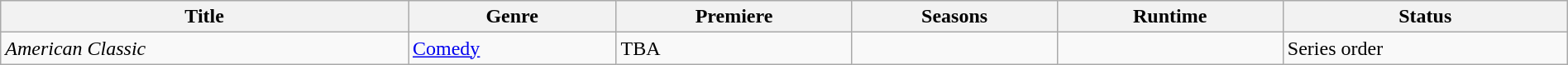<table class="wikitable sortable" style="width:100%;">
<tr>
<th>Title</th>
<th>Genre</th>
<th>Premiere</th>
<th>Seasons</th>
<th>Runtime</th>
<th>Status</th>
</tr>
<tr>
<td><em>American Classic</em></td>
<td><a href='#'>Comedy</a></td>
<td>TBA</td>
<td></td>
<td></td>
<td>Series order</td>
</tr>
</table>
